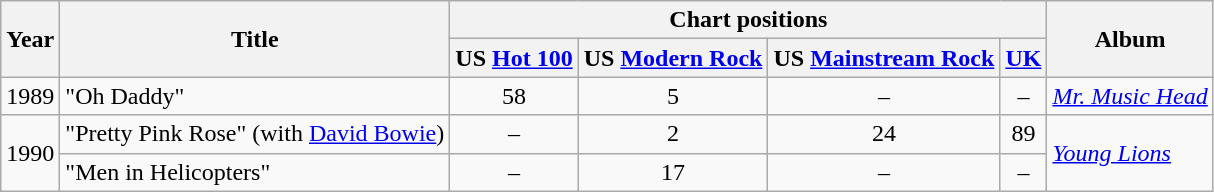<table class="wikitable">
<tr>
<th rowspan="2">Year</th>
<th rowspan="2">Title</th>
<th colspan="4">Chart positions</th>
<th rowspan="2">Album</th>
</tr>
<tr>
<th>US <a href='#'>Hot 100</a></th>
<th>US <a href='#'>Modern Rock</a></th>
<th>US <a href='#'>Mainstream Rock</a></th>
<th><a href='#'>UK</a></th>
</tr>
<tr>
<td>1989</td>
<td>"Oh Daddy"</td>
<td style="text-align:center;">58</td>
<td style="text-align:center;">5</td>
<td style="text-align:center;">–</td>
<td style="text-align:center;">–</td>
<td><em><a href='#'>Mr. Music Head</a></em></td>
</tr>
<tr>
<td rowspan="2">1990</td>
<td>"Pretty Pink Rose" (with <a href='#'>David Bowie</a>)</td>
<td style="text-align:center;">–</td>
<td style="text-align:center;">2</td>
<td style="text-align:center;">24</td>
<td style="text-align:center;">89</td>
<td rowspan="2"><em><a href='#'>Young Lions</a></em></td>
</tr>
<tr>
<td>"Men in Helicopters"</td>
<td style="text-align:center;">–</td>
<td style="text-align:center;">17</td>
<td style="text-align:center;">–</td>
<td style="text-align:center;">–</td>
</tr>
</table>
